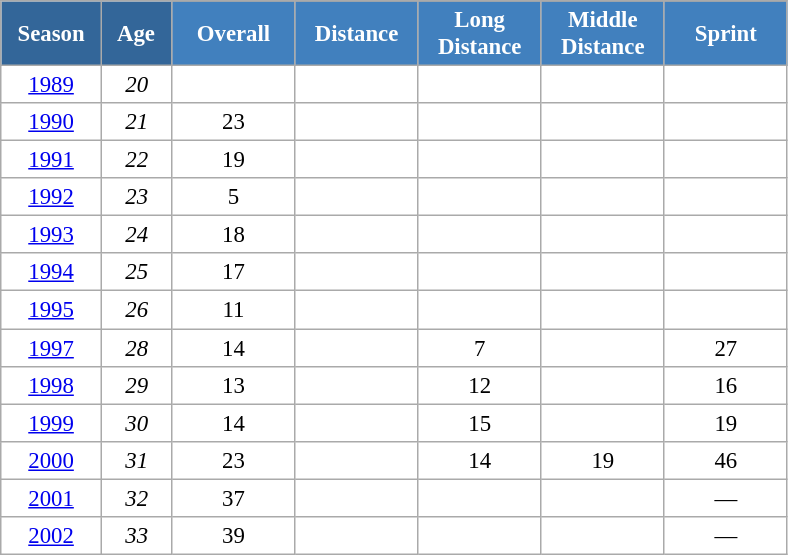<table class="wikitable" style="font-size:95%; text-align:center; border:grey solid 1px; border-collapse:collapse; background:#ffffff;">
<tr>
<th style="background-color:#369; color:white; width:60px;" rowspan="2"> Season </th>
<th style="background-color:#369; color:white; width:40px;" rowspan="2"> Age </th>
</tr>
<tr>
<th style="background-color:#4180be; color:white; width:75px;">Overall</th>
<th style="background-color:#4180be; color:white; width:75px;">Distance</th>
<th style="background-color:#4180be; color:white; width:75px;">Long Distance</th>
<th style="background-color:#4180be; color:white; width:75px;">Middle Distance</th>
<th style="background-color:#4180be; color:white; width:75px;">Sprint</th>
</tr>
<tr>
<td><a href='#'>1989</a></td>
<td><em>20</em></td>
<td></td>
<td></td>
<td></td>
<td></td>
<td></td>
</tr>
<tr>
<td><a href='#'>1990</a></td>
<td><em>21</em></td>
<td>23</td>
<td></td>
<td></td>
<td></td>
<td></td>
</tr>
<tr>
<td><a href='#'>1991</a></td>
<td><em>22</em></td>
<td>19</td>
<td></td>
<td></td>
<td></td>
<td></td>
</tr>
<tr>
<td><a href='#'>1992</a></td>
<td><em>23</em></td>
<td>5</td>
<td></td>
<td></td>
<td></td>
<td></td>
</tr>
<tr>
<td><a href='#'>1993</a></td>
<td><em>24</em></td>
<td>18</td>
<td></td>
<td></td>
<td></td>
<td></td>
</tr>
<tr>
<td><a href='#'>1994</a></td>
<td><em>25</em></td>
<td>17</td>
<td></td>
<td></td>
<td></td>
<td></td>
</tr>
<tr>
<td><a href='#'>1995</a></td>
<td><em>26</em></td>
<td>11</td>
<td></td>
<td></td>
<td></td>
<td></td>
</tr>
<tr>
<td><a href='#'>1997</a></td>
<td><em>28</em></td>
<td>14</td>
<td></td>
<td>7</td>
<td></td>
<td>27</td>
</tr>
<tr>
<td><a href='#'>1998</a></td>
<td><em>29</em></td>
<td>13</td>
<td></td>
<td>12</td>
<td></td>
<td>16</td>
</tr>
<tr>
<td><a href='#'>1999</a></td>
<td><em>30</em></td>
<td>14</td>
<td></td>
<td>15</td>
<td></td>
<td>19</td>
</tr>
<tr>
<td><a href='#'>2000</a></td>
<td><em>31</em></td>
<td>23</td>
<td></td>
<td>14</td>
<td>19</td>
<td>46</td>
</tr>
<tr>
<td><a href='#'>2001</a></td>
<td><em>32</em></td>
<td>37</td>
<td></td>
<td></td>
<td></td>
<td>—</td>
</tr>
<tr>
<td><a href='#'>2002</a></td>
<td><em>33</em></td>
<td>39</td>
<td></td>
<td></td>
<td></td>
<td>—</td>
</tr>
</table>
